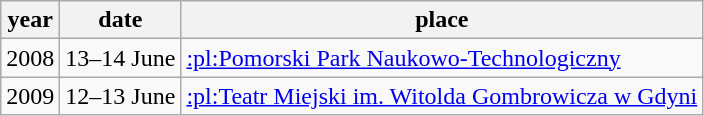<table class="wikitable">
<tr>
<th>year</th>
<th>date</th>
<th>place</th>
</tr>
<tr>
<td>2008</td>
<td>13–14 June</td>
<td><a href='#'>:pl:Pomorski Park Naukowo-Technologiczny</a></td>
</tr>
<tr>
<td>2009</td>
<td>12–13 June</td>
<td><a href='#'>:pl:Teatr Miejski im. Witolda Gombrowicza w Gdyni</a></td>
</tr>
</table>
